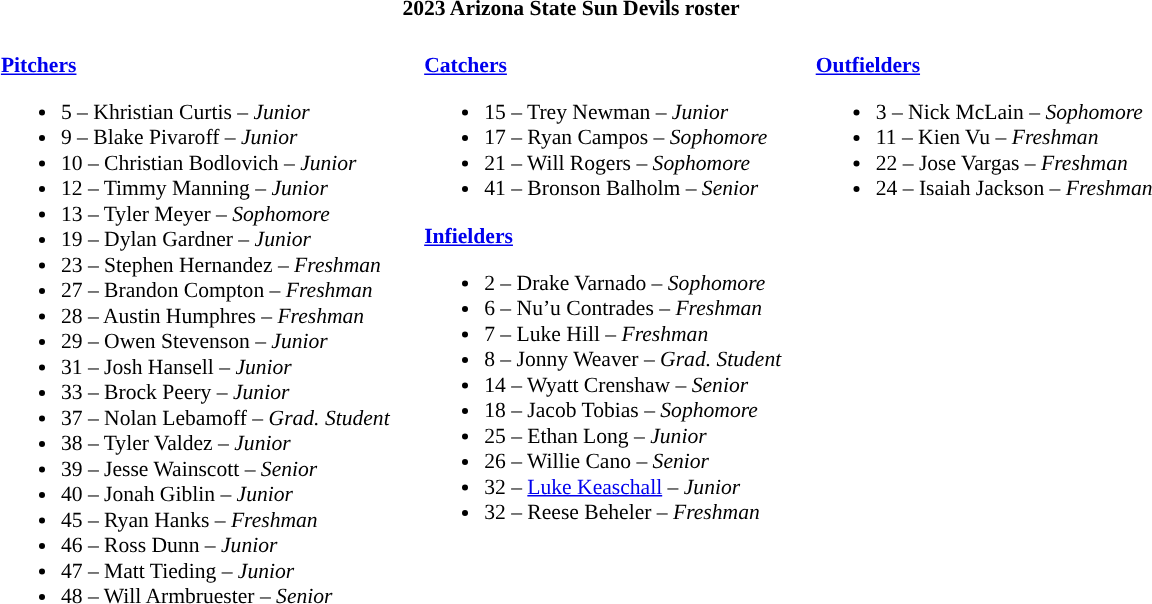<table class="toccolours" style="border-collapse; font-size:90%;">
<tr>
<th colspan="9">2023 Arizona State Sun Devils roster</th>
</tr>
<tr>
<td width="03"> </td>
<td valign="top"><br><strong><a href='#'>Pitchers</a></strong><ul><li>5 – Khristian Curtis – <em>Junior</em></li><li>9 – Blake Pivaroff – <em>Junior</em></li><li>10 – Christian Bodlovich – <em> Junior</em></li><li>12 – Timmy Manning – <em>Junior</em></li><li>13 – Tyler Meyer – <em> Sophomore</em></li><li>19 – 	Dylan Gardner – <em>Junior</em></li><li>23 – Stephen Hernandez – <em>Freshman</em></li><li>27 – Brandon Compton – <em>Freshman</em></li><li>28 – 	Austin Humphres – <em>Freshman</em></li><li>29 – Owen Stevenson – <em>Junior</em></li><li>31 – Josh Hansell – <em>Junior</em></li><li>33 – Brock Peery – <em>Junior</em></li><li>37 – Nolan Lebamoff – <em>Grad. Student</em></li><li>38 – Tyler Valdez – <em>Junior</em></li><li>39 – Jesse Wainscott – <em> Senior</em></li><li>40 – Jonah Giblin – <em>Junior</em></li><li>45 – Ryan Hanks – <em>Freshman</em></li><li>46 – 	Ross Dunn – <em>Junior</em></li><li>47 – Matt Tieding – <em> Junior</em></li><li>48 – Will Armbruester – <em>Senior</em></li></ul></td>
<td width="15"> </td>
<td valign="top"><br><strong><a href='#'>Catchers</a></strong><ul><li>15 – Trey Newman – <em> Junior</em></li><li>17 – Ryan Campos – <em>Sophomore</em></li><li>21 – Will Rogers – <em>Sophomore</em></li><li>41 – Bronson Balholm – <em> Senior</em></li></ul><strong><a href='#'>Infielders</a></strong><ul><li>2 – Drake Varnado – <em>Sophomore</em></li><li>6 – Nu’u Contrades – <em>Freshman</em></li><li>7 – Luke Hill – <em>Freshman</em></li><li>8 – Jonny Weaver – <em>Grad. Student</em></li><li>14 – Wyatt Crenshaw – <em>Senior</em></li><li>18 – Jacob Tobias – <em>Sophomore</em></li><li>25 – Ethan Long – <em>Junior</em></li><li>26 – Willie Cano – <em>Senior</em></li><li>32 – <a href='#'>Luke Keaschall</a> – <em>Junior</em></li><li>32 – Reese Beheler – <em>Freshman</em></li></ul></td>
<td width="15"> </td>
<td valign="top"><br><strong><a href='#'>Outfielders</a></strong><ul><li>3 – Nick McLain – <em>Sophomore</em></li><li>11 – Kien Vu – <em>Freshman</em></li><li>22 – Jose Vargas – <em>Freshman</em></li><li>24 – Isaiah Jackson – <em>Freshman</em></li></ul></td>
</tr>
</table>
